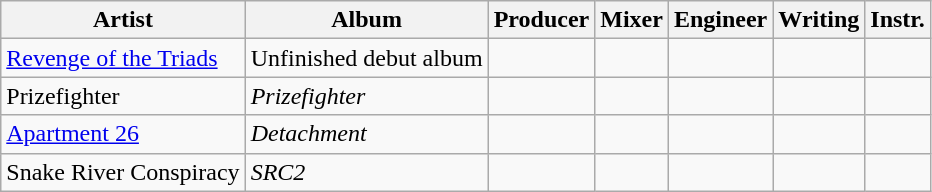<table class="wikitable">
<tr>
<th>Artist</th>
<th>Album</th>
<th>Producer</th>
<th>Mixer</th>
<th>Engineer</th>
<th>Writing</th>
<th>Instr.</th>
</tr>
<tr>
<td><a href='#'>Revenge of the Triads</a></td>
<td>Unfinished debut album</td>
<td></td>
<td></td>
<td></td>
<td></td>
<td></td>
</tr>
<tr>
<td>Prizefighter</td>
<td><em>Prizefighter</em></td>
<td></td>
<td></td>
<td></td>
<td></td>
<td></td>
</tr>
<tr>
<td><a href='#'>Apartment 26</a></td>
<td><em>Detachment</em></td>
<td></td>
<td></td>
<td></td>
<td></td>
<td></td>
</tr>
<tr>
<td>Snake River Conspiracy</td>
<td><em>SRC2</em></td>
<td></td>
<td></td>
<td></td>
<td></td>
<td></td>
</tr>
</table>
